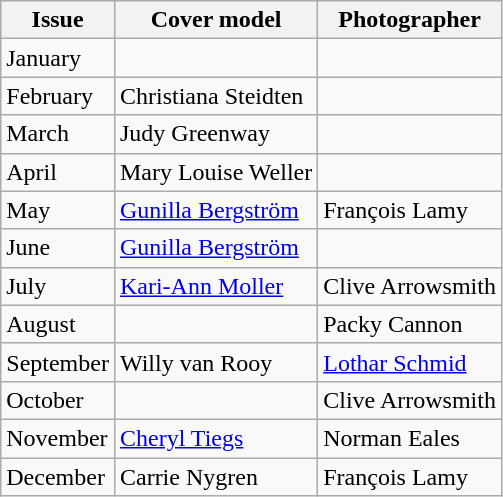<table class="sortable wikitable">
<tr>
<th>Issue</th>
<th>Cover model</th>
<th>Photographer</th>
</tr>
<tr>
<td>January</td>
<td></td>
<td></td>
</tr>
<tr>
<td>February</td>
<td>Christiana Steidten</td>
<td></td>
</tr>
<tr>
<td>March</td>
<td>Judy Greenway</td>
<td></td>
</tr>
<tr>
<td>April</td>
<td>Mary Louise Weller</td>
<td></td>
</tr>
<tr>
<td>May</td>
<td><a href='#'>Gunilla Bergström</a></td>
<td>François Lamy</td>
</tr>
<tr>
<td>June</td>
<td><a href='#'>Gunilla Bergström</a></td>
<td></td>
</tr>
<tr>
<td>July</td>
<td><a href='#'>Kari-Ann Moller</a></td>
<td>Clive Arrowsmith</td>
</tr>
<tr>
<td>August</td>
<td></td>
<td>Packy Cannon</td>
</tr>
<tr>
<td>September</td>
<td>Willy van Rooy</td>
<td><a href='#'>Lothar Schmid</a></td>
</tr>
<tr>
<td>October</td>
<td></td>
<td>Clive Arrowsmith</td>
</tr>
<tr>
<td>November</td>
<td><a href='#'>Cheryl Tiegs</a></td>
<td>Norman Eales</td>
</tr>
<tr>
<td>December</td>
<td>Carrie Nygren</td>
<td>François Lamy</td>
</tr>
</table>
